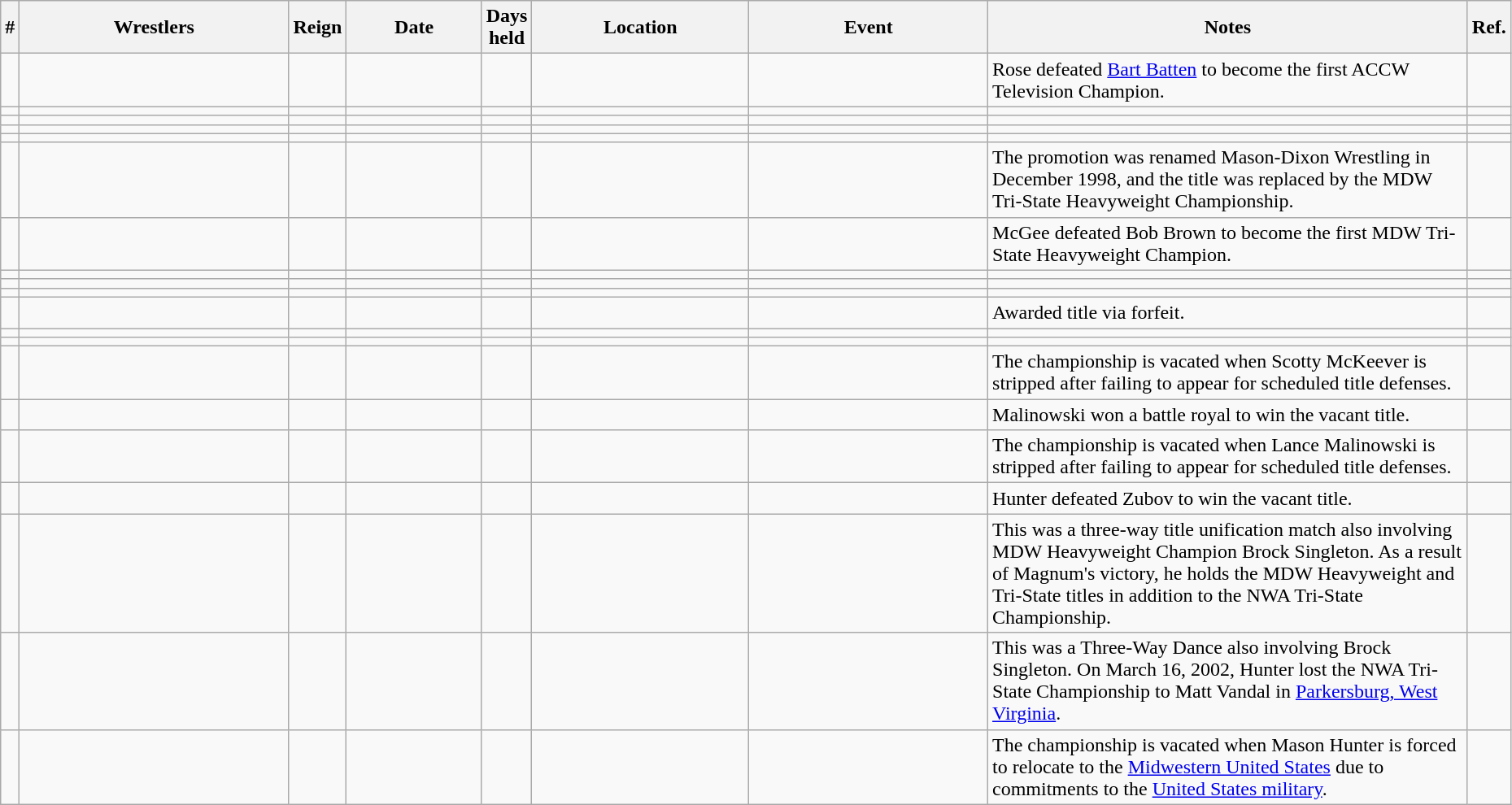<table class="wikitable sortable" width=98% style="text-align:center;">
<tr>
<th width=0%>#</th>
<th width=20%>Wrestlers</th>
<th width=0%>Reign</th>
<th width=10%>Date</th>
<th width=0%>Days<br>held</th>
<th width=16%>Location</th>
<th width=18%>Event</th>
<th width=60% class="unsortable">Notes</th>
<th width=0% class="unsortable">Ref.</th>
</tr>
<tr>
<td></td>
<td></td>
<td></td>
<td></td>
<td></td>
<td></td>
<td></td>
<td align="left">Rose defeated <a href='#'>Bart Batten</a> to become the first ACCW Television Champion.</td>
<td align="left"></td>
</tr>
<tr>
<td></td>
<td></td>
<td></td>
<td></td>
<td></td>
<td></td>
<td></td>
<td align="left"></td>
<td align="left"></td>
</tr>
<tr>
<td></td>
<td></td>
<td></td>
<td></td>
<td></td>
<td></td>
<td></td>
<td align="left"></td>
<td align="left"></td>
</tr>
<tr>
<td></td>
<td></td>
<td></td>
<td></td>
<td></td>
<td></td>
<td></td>
<td align="left"></td>
<td align="left"></td>
</tr>
<tr>
<td></td>
<td></td>
<td></td>
<td></td>
<td></td>
<td></td>
<td></td>
<td align="left"></td>
<td align="left"></td>
</tr>
<tr>
<td></td>
<td></td>
<td></td>
<td></td>
<td></td>
<td></td>
<td></td>
<td align="left">The promotion was renamed Mason-Dixon Wrestling in December 1998, and the title was replaced by the MDW Tri-State Heavyweight Championship.</td>
<td align="left"></td>
</tr>
<tr>
<td></td>
<td></td>
<td></td>
<td></td>
<td></td>
<td></td>
<td></td>
<td align="left">McGee defeated Bob Brown to become the first MDW Tri-State Heavyweight Champion.</td>
<td align="left"></td>
</tr>
<tr>
<td></td>
<td></td>
<td></td>
<td></td>
<td></td>
<td></td>
<td></td>
<td align="left"></td>
<td align="left"></td>
</tr>
<tr>
<td></td>
<td></td>
<td></td>
<td></td>
<td></td>
<td></td>
<td></td>
<td align="left"></td>
<td align="left"></td>
</tr>
<tr>
<td></td>
<td></td>
<td></td>
<td></td>
<td></td>
<td></td>
<td></td>
<td align="left"></td>
<td align="left"></td>
</tr>
<tr>
<td></td>
<td></td>
<td></td>
<td></td>
<td></td>
<td></td>
<td></td>
<td align="left">Awarded title via forfeit.</td>
<td align="left"></td>
</tr>
<tr>
<td></td>
<td></td>
<td></td>
<td></td>
<td></td>
<td></td>
<td></td>
<td align="left"></td>
<td align="left"></td>
</tr>
<tr>
<td></td>
<td></td>
<td></td>
<td></td>
<td></td>
<td></td>
<td></td>
<td align="left"></td>
<td align="left"></td>
</tr>
<tr>
<td></td>
<td></td>
<td></td>
<td></td>
<td></td>
<td></td>
<td></td>
<td align="left">The championship is vacated when Scotty McKeever is stripped after failing to appear for scheduled title defenses.</td>
<td align="left"></td>
</tr>
<tr>
<td></td>
<td></td>
<td></td>
<td></td>
<td></td>
<td></td>
<td></td>
<td align="left">Malinowski won a battle royal to win the vacant title.</td>
<td align="left"></td>
</tr>
<tr>
<td></td>
<td></td>
<td></td>
<td></td>
<td></td>
<td></td>
<td></td>
<td align="left">The championship is vacated when Lance Malinowski is stripped after failing to appear for scheduled title defenses.</td>
<td align="left"></td>
</tr>
<tr>
<td></td>
<td></td>
<td></td>
<td></td>
<td></td>
<td></td>
<td></td>
<td align="left">Hunter defeated Zubov to win the vacant title.</td>
<td align="left"></td>
</tr>
<tr>
<td></td>
<td></td>
<td></td>
<td></td>
<td></td>
<td></td>
<td></td>
<td align="left">This was a three-way title unification match also involving MDW Heavyweight Champion Brock Singleton. As a result of Magnum's victory, he holds the MDW Heavyweight and Tri-State titles in addition to the NWA Tri-State Championship.</td>
<td align="left"></td>
</tr>
<tr>
<td></td>
<td></td>
<td></td>
<td></td>
<td></td>
<td></td>
<td></td>
<td align="left">This was a Three-Way Dance also involving Brock Singleton. On March 16, 2002, Hunter lost the NWA Tri-State Championship to Matt Vandal in <a href='#'>Parkersburg, West Virginia</a>.</td>
<td align="left"></td>
</tr>
<tr>
<td></td>
<td></td>
<td></td>
<td></td>
<td></td>
<td></td>
<td></td>
<td align="left">The championship is vacated when Mason Hunter is forced to relocate to the <a href='#'>Midwestern United States</a> due to commitments to the <a href='#'>United States military</a>.</td>
<td align="left"></td>
</tr>
</table>
